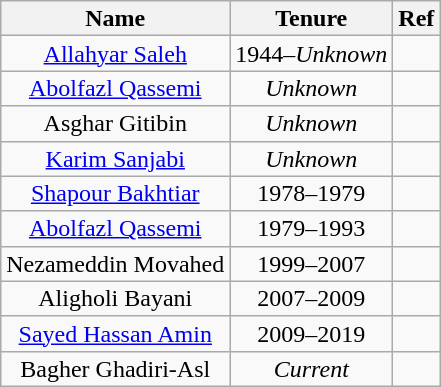<table class="wikitable" style="text-align:center; font-size:100%; line-height:16px;">
<tr>
<th>Name</th>
<th>Tenure</th>
<th>Ref</th>
</tr>
<tr>
<td><a href='#'>Allahyar Saleh</a></td>
<td>1944–<em>Unknown</em></td>
<td></td>
</tr>
<tr>
<td><a href='#'>Abolfazl Qassemi</a></td>
<td><em>Unknown</em></td>
<td></td>
</tr>
<tr>
<td>Asghar Gitibin</td>
<td><em>Unknown</em></td>
<td></td>
</tr>
<tr>
<td><a href='#'>Karim Sanjabi</a></td>
<td><em>Unknown</em></td>
<td></td>
</tr>
<tr>
<td><a href='#'>Shapour Bakhtiar</a></td>
<td>1978–1979</td>
<td></td>
</tr>
<tr>
<td><a href='#'>Abolfazl Qassemi</a></td>
<td>1979–1993</td>
<td></td>
</tr>
<tr>
<td>Nezameddin Movahed</td>
<td>1999–2007</td>
<td></td>
</tr>
<tr>
<td>Aligholi Bayani</td>
<td>2007–2009</td>
<td></td>
</tr>
<tr>
<td><a href='#'>Sayed Hassan Amin</a></td>
<td>2009–2019</td>
<td></td>
</tr>
<tr>
<td>Bagher Ghadiri-Asl</td>
<td><em>Current</em></td>
<td></td>
</tr>
</table>
